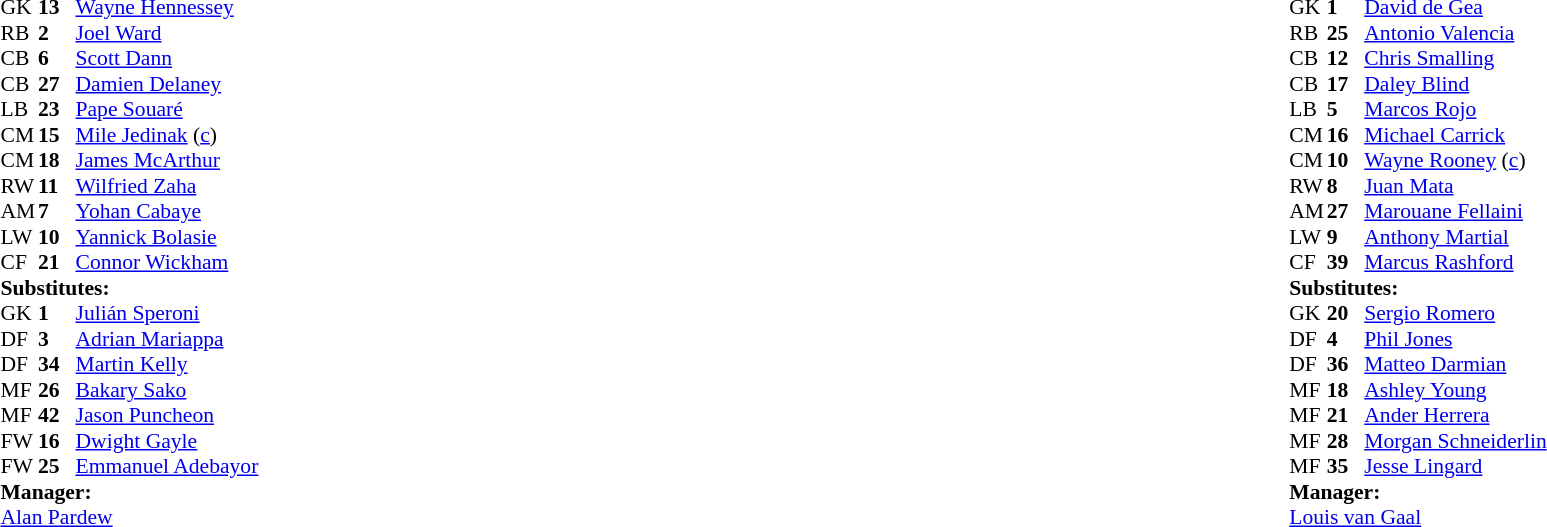<table style="width:100%">
<tr>
<td style="vertical-align:top;width:40%"><br><table style="font-size:90%" cellspacing="0" cellpadding="0">
<tr>
<th width=25></th>
<th width=25></th>
</tr>
<tr>
<td>GK</td>
<td><strong>13</strong></td>
<td> <a href='#'>Wayne Hennessey</a></td>
</tr>
<tr>
<td>RB</td>
<td><strong>2</strong></td>
<td> <a href='#'>Joel Ward</a></td>
</tr>
<tr>
<td>CB</td>
<td><strong>6</strong></td>
<td> <a href='#'>Scott Dann</a></td>
<td></td>
<td></td>
</tr>
<tr>
<td>CB</td>
<td><strong>27</strong></td>
<td> <a href='#'>Damien Delaney</a></td>
<td></td>
</tr>
<tr>
<td>LB</td>
<td><strong>23</strong></td>
<td> <a href='#'>Pape Souaré</a></td>
</tr>
<tr>
<td>CM</td>
<td><strong>15</strong></td>
<td> <a href='#'>Mile Jedinak</a> (<a href='#'>c</a>)</td>
</tr>
<tr>
<td>CM</td>
<td><strong>18</strong></td>
<td> <a href='#'>James McArthur</a></td>
<td></td>
</tr>
<tr>
<td>RW</td>
<td><strong>11</strong></td>
<td> <a href='#'>Wilfried Zaha</a></td>
</tr>
<tr>
<td>AM</td>
<td><strong>7</strong></td>
<td> <a href='#'>Yohan Cabaye</a></td>
<td></td>
<td></td>
</tr>
<tr>
<td>LW</td>
<td><strong>10</strong></td>
<td> <a href='#'>Yannick Bolasie</a></td>
</tr>
<tr>
<td>CF</td>
<td><strong>21</strong></td>
<td> <a href='#'>Connor Wickham</a></td>
<td></td>
<td></td>
</tr>
<tr>
<td colspan="3"><strong>Substitutes:</strong></td>
</tr>
<tr>
<td>GK</td>
<td><strong>1</strong></td>
<td> <a href='#'>Julián Speroni</a></td>
</tr>
<tr>
<td>DF</td>
<td><strong>3</strong></td>
<td> <a href='#'>Adrian Mariappa</a></td>
<td></td>
<td></td>
</tr>
<tr>
<td>DF</td>
<td><strong>34</strong></td>
<td> <a href='#'>Martin Kelly</a></td>
</tr>
<tr>
<td>MF</td>
<td><strong>26</strong></td>
<td> <a href='#'>Bakary Sako</a></td>
</tr>
<tr>
<td>MF</td>
<td><strong>42</strong></td>
<td> <a href='#'>Jason Puncheon</a></td>
<td></td>
<td></td>
</tr>
<tr>
<td>FW</td>
<td><strong>16</strong></td>
<td> <a href='#'>Dwight Gayle</a></td>
<td></td>
<td></td>
</tr>
<tr>
<td>FW</td>
<td><strong>25</strong></td>
<td> <a href='#'>Emmanuel Adebayor</a></td>
</tr>
<tr>
<td colspan="3"><strong>Manager:</strong></td>
</tr>
<tr>
<td colspan="4"> <a href='#'>Alan Pardew</a></td>
</tr>
</table>
</td>
<td style="vertical-align:top"></td>
<td style="vertical-align:top; width:50%"><br><table cellspacing="0" cellpadding="0" style="font-size:90%; margin:auto">
<tr>
<th width=25></th>
<th width=25></th>
</tr>
<tr>
<td>GK</td>
<td><strong>1</strong></td>
<td> <a href='#'>David de Gea</a></td>
</tr>
<tr>
<td>RB</td>
<td><strong>25</strong></td>
<td> <a href='#'>Antonio Valencia</a></td>
</tr>
<tr>
<td>CB</td>
<td><strong>12</strong></td>
<td> <a href='#'>Chris Smalling</a></td>
<td></td>
</tr>
<tr>
<td>CB</td>
<td><strong>17</strong></td>
<td> <a href='#'>Daley Blind</a></td>
</tr>
<tr>
<td>LB</td>
<td><strong>5</strong></td>
<td> <a href='#'>Marcos Rojo</a></td>
<td></td>
<td></td>
</tr>
<tr>
<td>CM</td>
<td><strong>16</strong></td>
<td> <a href='#'>Michael Carrick</a></td>
</tr>
<tr>
<td>CM</td>
<td><strong>10</strong></td>
<td> <a href='#'>Wayne Rooney</a> (<a href='#'>c</a>)</td>
<td></td>
</tr>
<tr>
<td>RW</td>
<td><strong>8</strong></td>
<td> <a href='#'>Juan Mata</a></td>
<td></td>
<td></td>
</tr>
<tr>
<td>AM</td>
<td><strong>27</strong></td>
<td> <a href='#'>Marouane Fellaini</a></td>
<td></td>
</tr>
<tr>
<td>LW</td>
<td><strong>9</strong></td>
<td> <a href='#'>Anthony Martial</a></td>
</tr>
<tr>
<td>CF</td>
<td><strong>39</strong></td>
<td> <a href='#'>Marcus Rashford</a></td>
<td></td>
<td></td>
</tr>
<tr>
<td colspan="3"><strong>Substitutes:</strong></td>
</tr>
<tr>
<td>GK</td>
<td><strong>20</strong></td>
<td> <a href='#'>Sergio Romero</a></td>
</tr>
<tr>
<td>DF</td>
<td><strong>4</strong></td>
<td> <a href='#'>Phil Jones</a></td>
</tr>
<tr>
<td>DF</td>
<td><strong>36</strong></td>
<td> <a href='#'>Matteo Darmian</a></td>
<td></td>
<td></td>
</tr>
<tr>
<td>MF</td>
<td><strong>18</strong></td>
<td> <a href='#'>Ashley Young</a></td>
<td></td>
<td></td>
</tr>
<tr>
<td>MF</td>
<td><strong>21</strong></td>
<td> <a href='#'>Ander Herrera</a></td>
</tr>
<tr>
<td>MF</td>
<td><strong>28</strong></td>
<td> <a href='#'>Morgan Schneiderlin</a></td>
</tr>
<tr>
<td>MF</td>
<td><strong>35</strong></td>
<td> <a href='#'>Jesse Lingard</a></td>
<td></td>
<td></td>
</tr>
<tr>
<td colspan=3><strong>Manager:</strong></td>
</tr>
<tr>
<td colspan=4> <a href='#'>Louis van Gaal</a></td>
</tr>
</table>
</td>
</tr>
</table>
